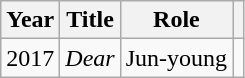<table class="wikitable plainrowheaders">
<tr>
<th scope="col">Year</th>
<th scope="col">Title</th>
<th scope="col">Role</th>
<th scope="col" class="unsortable"></th>
</tr>
<tr>
<td>2017</td>
<td><em>Dear</em></td>
<td>Jun-young</td>
<td></td>
</tr>
</table>
